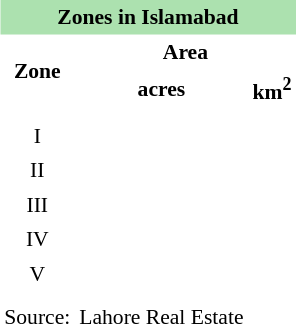<table class="toccolours" cellpadding="3" cellspacing="0" style="float:right; margin:0 0 1em 1em; font-size:90%;">
<tr>
<th colspan="3"  style="background:#ace1af; text-align:center;">Zones in Islamabad</th>
</tr>
<tr>
<th rowspan="2" style="text-align:center;">Zone</th>
<th colspan="2" style="text-align:center;">Area</th>
</tr>
<tr>
<th style="text-align:center;">acres</th>
<th style="text-align:center;">km<sup>2</sup></th>
</tr>
<tr>
<td colspan=3></td>
</tr>
<tr>
<td style="text-align:center;">I</td>
<td></td>
</tr>
<tr>
<td style="text-align:center;">II</td>
<td></td>
</tr>
<tr>
<td style="text-align:center;">III</td>
<td></td>
</tr>
<tr>
<td style="text-align:center;">IV</td>
<td></td>
</tr>
<tr>
<td style="text-align:center;">V</td>
<td></td>
</tr>
<tr>
<td colspan=3></td>
</tr>
<tr>
<td style="text-align:center;">Source:</td>
<td>Lahore Real Estate</td>
</tr>
</table>
